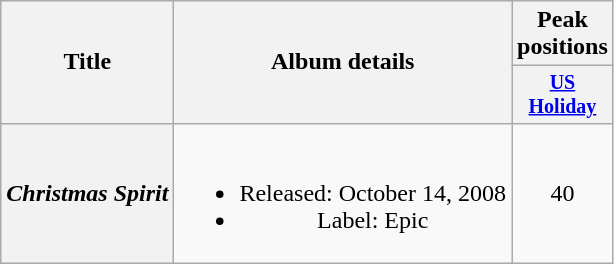<table class="wikitable plainrowheaders" style="text-align:center;">
<tr>
<th rowspan="2">Title</th>
<th rowspan="2">Album details</th>
<th>Peak positions</th>
</tr>
<tr style="font-size:smaller;">
<th style="width:50px;"><a href='#'>US Holiday</a></th>
</tr>
<tr>
<th scope="row"><em>Christmas Spirit</em></th>
<td><br><ul><li>Released: October 14, 2008</li><li>Label: Epic</li></ul></td>
<td>40</td>
</tr>
</table>
